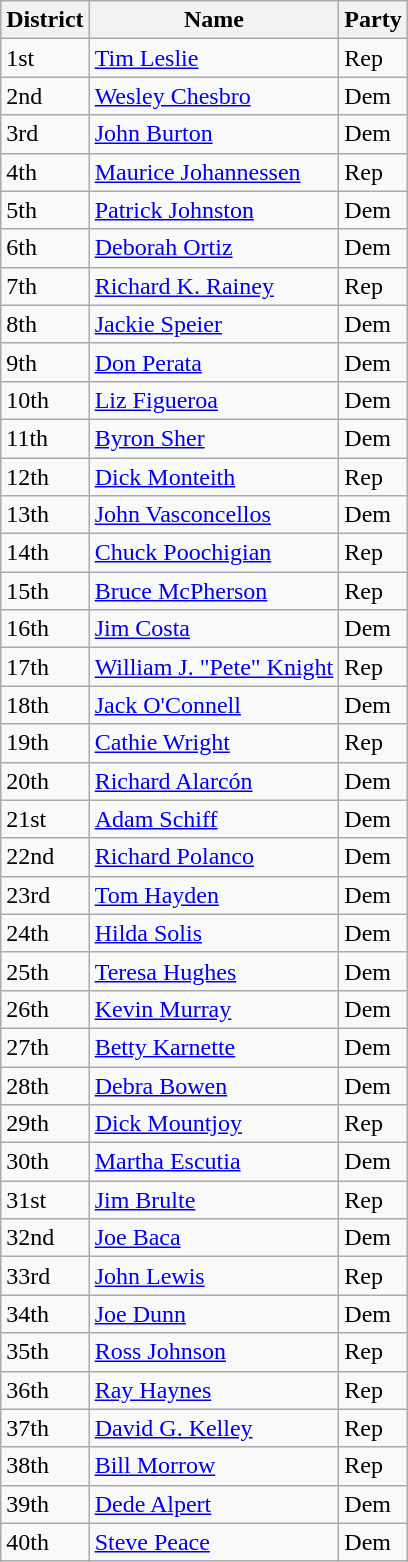<table class="wikitable">
<tr>
<th>District</th>
<th>Name</th>
<th>Party</th>
</tr>
<tr>
<td>1st</td>
<td><a href='#'>Tim Leslie</a></td>
<td>Rep</td>
</tr>
<tr>
<td>2nd</td>
<td><a href='#'>Wesley Chesbro</a></td>
<td>Dem</td>
</tr>
<tr>
<td>3rd</td>
<td><a href='#'>John Burton</a></td>
<td>Dem</td>
</tr>
<tr>
<td>4th</td>
<td><a href='#'>Maurice Johannessen</a></td>
<td>Rep</td>
</tr>
<tr>
<td>5th</td>
<td><a href='#'>Patrick Johnston</a></td>
<td>Dem</td>
</tr>
<tr>
<td>6th</td>
<td><a href='#'>Deborah Ortiz</a></td>
<td>Dem</td>
</tr>
<tr>
<td>7th</td>
<td><a href='#'>Richard K. Rainey</a></td>
<td>Rep</td>
</tr>
<tr>
<td>8th</td>
<td><a href='#'>Jackie Speier</a></td>
<td>Dem</td>
</tr>
<tr>
<td>9th</td>
<td><a href='#'>Don Perata</a></td>
<td>Dem</td>
</tr>
<tr>
<td>10th</td>
<td><a href='#'>Liz Figueroa</a></td>
<td>Dem</td>
</tr>
<tr>
<td>11th</td>
<td><a href='#'>Byron Sher</a></td>
<td>Dem</td>
</tr>
<tr>
<td>12th</td>
<td><a href='#'>Dick Monteith</a></td>
<td>Rep</td>
</tr>
<tr>
<td>13th</td>
<td><a href='#'>John Vasconcellos</a></td>
<td>Dem</td>
</tr>
<tr>
<td>14th</td>
<td><a href='#'>Chuck Poochigian</a></td>
<td>Rep</td>
</tr>
<tr>
<td>15th</td>
<td><a href='#'>Bruce McPherson</a></td>
<td>Rep</td>
</tr>
<tr>
<td>16th</td>
<td><a href='#'>Jim Costa</a></td>
<td>Dem</td>
</tr>
<tr>
<td>17th</td>
<td><a href='#'>William J. "Pete" Knight</a></td>
<td>Rep</td>
</tr>
<tr>
<td>18th</td>
<td><a href='#'>Jack O'Connell</a></td>
<td>Dem</td>
</tr>
<tr>
<td>19th</td>
<td><a href='#'>Cathie Wright</a></td>
<td>Rep</td>
</tr>
<tr>
<td>20th</td>
<td><a href='#'>Richard Alarcón</a></td>
<td>Dem</td>
</tr>
<tr>
<td>21st</td>
<td><a href='#'>Adam Schiff</a></td>
<td>Dem</td>
</tr>
<tr>
<td>22nd</td>
<td><a href='#'>Richard Polanco</a></td>
<td>Dem</td>
</tr>
<tr>
<td>23rd</td>
<td><a href='#'>Tom Hayden</a></td>
<td>Dem</td>
</tr>
<tr>
<td>24th</td>
<td><a href='#'>Hilda Solis</a></td>
<td>Dem</td>
</tr>
<tr>
<td>25th</td>
<td><a href='#'>Teresa Hughes</a></td>
<td>Dem</td>
</tr>
<tr>
<td>26th</td>
<td><a href='#'>Kevin Murray</a></td>
<td>Dem</td>
</tr>
<tr>
<td>27th</td>
<td><a href='#'>Betty Karnette</a></td>
<td>Dem</td>
</tr>
<tr>
<td>28th</td>
<td><a href='#'>Debra Bowen</a></td>
<td>Dem</td>
</tr>
<tr>
<td>29th</td>
<td><a href='#'>Dick Mountjoy</a></td>
<td>Rep</td>
</tr>
<tr>
<td>30th</td>
<td><a href='#'>Martha Escutia</a></td>
<td>Dem</td>
</tr>
<tr>
<td>31st</td>
<td><a href='#'>Jim Brulte</a></td>
<td>Rep</td>
</tr>
<tr>
<td>32nd</td>
<td><a href='#'>Joe Baca</a></td>
<td>Dem</td>
</tr>
<tr>
<td>33rd</td>
<td><a href='#'>John Lewis</a></td>
<td>Rep</td>
</tr>
<tr>
<td>34th</td>
<td><a href='#'>Joe Dunn</a></td>
<td>Dem</td>
</tr>
<tr>
<td>35th</td>
<td><a href='#'>Ross Johnson</a></td>
<td>Rep</td>
</tr>
<tr>
<td>36th</td>
<td><a href='#'>Ray Haynes</a></td>
<td>Rep</td>
</tr>
<tr>
<td>37th</td>
<td><a href='#'>David G. Kelley</a></td>
<td>Rep</td>
</tr>
<tr>
<td>38th</td>
<td><a href='#'>Bill Morrow</a></td>
<td>Rep</td>
</tr>
<tr>
<td>39th</td>
<td><a href='#'>Dede Alpert</a></td>
<td>Dem</td>
</tr>
<tr>
<td>40th</td>
<td><a href='#'>Steve Peace</a></td>
<td>Dem</td>
</tr>
</table>
